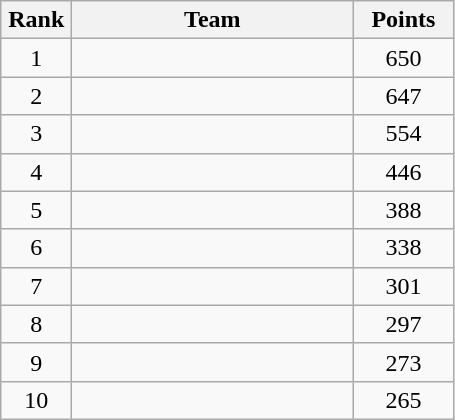<table class="wikitable" style="text-align:center;">
<tr>
<th width=40>Rank</th>
<th width=180>Team</th>
<th width=60>Points</th>
</tr>
<tr>
<td>1</td>
<td align=left></td>
<td>650</td>
</tr>
<tr>
<td>2</td>
<td align=left></td>
<td>647</td>
</tr>
<tr>
<td>3</td>
<td align=left></td>
<td>554</td>
</tr>
<tr>
<td>4</td>
<td align=left></td>
<td>446</td>
</tr>
<tr>
<td>5</td>
<td align=left></td>
<td>388</td>
</tr>
<tr>
<td>6</td>
<td align=left></td>
<td>338</td>
</tr>
<tr>
<td>7</td>
<td align=left></td>
<td>301</td>
</tr>
<tr>
<td>8</td>
<td align=left></td>
<td>297</td>
</tr>
<tr>
<td>9</td>
<td align=left></td>
<td>273</td>
</tr>
<tr>
<td>10</td>
<td align=left></td>
<td>265</td>
</tr>
</table>
